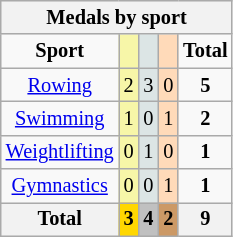<table class="wikitable" style=font-size:85%;float:center;text-align:center>
<tr style="background:#efefef;">
<th colspan=5><strong>Medals by sport</strong></th>
</tr>
<tr align=center>
<td><strong>Sport</strong></td>
<td bgcolor=#f7f6a8></td>
<td bgcolor=#dce5e5></td>
<td bgcolor=#ffdab9></td>
<td><strong>Total</strong></td>
</tr>
<tr align=center>
<td><a href='#'>Rowing</a></td>
<td style="background:#F7F6A8;">2</td>
<td style="background:#DCE5E5;">3</td>
<td style="background:#FFDAB9;">0</td>
<td><strong>5</strong></td>
</tr>
<tr align=center>
<td><a href='#'>Swimming</a></td>
<td style="background:#F7F6A8;">1</td>
<td style="background:#DCE5E5;">0</td>
<td style="background:#FFDAB9;">1</td>
<td><strong>2</strong></td>
</tr>
<tr align=center>
<td><a href='#'>Weightlifting</a></td>
<td style="background:#F7F6A8;">0</td>
<td style="background:#DCE5E5;">1</td>
<td style="background:#FFDAB9;">0</td>
<td><strong>1</strong></td>
</tr>
<tr align=center>
<td><a href='#'>Gymnastics</a></td>
<td style="background:#F7F6A8;">0</td>
<td style="background:#DCE5E5;">0</td>
<td style="background:#FFDAB9;">1</td>
<td><strong>1</strong></td>
</tr>
<tr align=center>
<th><strong>Total</strong></th>
<th style="background:gold;"><strong>3</strong></th>
<th style="background:silver;"><strong>4</strong></th>
<th style="background:#c96;"><strong>2</strong></th>
<th><strong>9</strong></th>
</tr>
</table>
